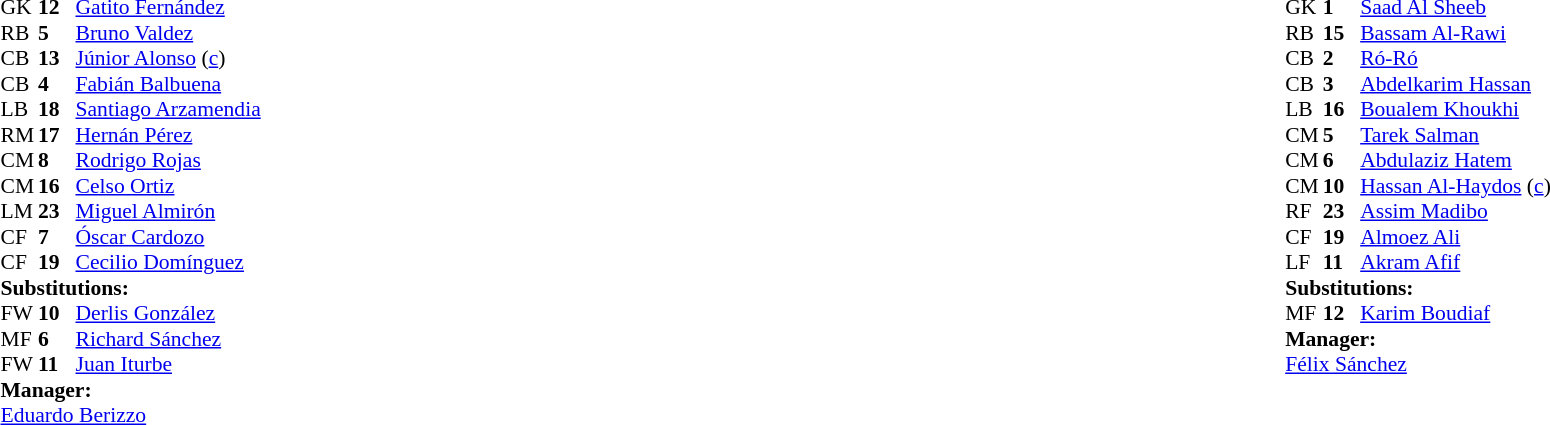<table width="100%">
<tr>
<td valign="top" width="40%"><br><table style="font-size:90%" cellspacing="0" cellpadding="0">
<tr>
<th width=25></th>
<th width=25></th>
</tr>
<tr>
<td>GK</td>
<td><strong>12</strong></td>
<td><a href='#'>Gatito Fernández</a></td>
</tr>
<tr>
<td>RB</td>
<td><strong>5</strong></td>
<td><a href='#'>Bruno Valdez</a></td>
</tr>
<tr>
<td>CB</td>
<td><strong>13</strong></td>
<td><a href='#'>Júnior Alonso</a> (<a href='#'>c</a>)</td>
</tr>
<tr>
<td>CB</td>
<td><strong>4</strong></td>
<td><a href='#'>Fabián Balbuena</a></td>
<td></td>
</tr>
<tr>
<td>LB</td>
<td><strong>18</strong></td>
<td><a href='#'>Santiago Arzamendia</a></td>
</tr>
<tr>
<td>RM</td>
<td><strong>17</strong></td>
<td><a href='#'>Hernán Pérez</a></td>
<td></td>
<td></td>
</tr>
<tr>
<td>CM</td>
<td><strong>8</strong></td>
<td><a href='#'>Rodrigo Rojas</a></td>
<td></td>
<td></td>
</tr>
<tr>
<td>CM</td>
<td><strong>16</strong></td>
<td><a href='#'>Celso Ortiz</a></td>
</tr>
<tr>
<td>LM</td>
<td><strong>23</strong></td>
<td><a href='#'>Miguel Almirón</a></td>
</tr>
<tr>
<td>CF</td>
<td><strong>7</strong></td>
<td><a href='#'>Óscar Cardozo</a></td>
</tr>
<tr>
<td>CF</td>
<td><strong>19</strong></td>
<td><a href='#'>Cecilio Domínguez</a></td>
<td></td>
<td></td>
</tr>
<tr>
<td colspan=3><strong>Substitutions:</strong></td>
</tr>
<tr>
<td>FW</td>
<td><strong>10</strong></td>
<td><a href='#'>Derlis González</a></td>
<td></td>
<td></td>
</tr>
<tr>
<td>MF</td>
<td><strong>6</strong></td>
<td><a href='#'>Richard Sánchez</a></td>
<td></td>
<td></td>
</tr>
<tr>
<td>FW</td>
<td><strong>11</strong></td>
<td><a href='#'>Juan Iturbe</a></td>
<td></td>
<td></td>
</tr>
<tr>
<td colspan=3><strong>Manager:</strong></td>
</tr>
<tr>
<td colspan=3> <a href='#'>Eduardo Berizzo</a></td>
</tr>
</table>
</td>
<td valign="top"></td>
<td valign="top" width="50%"><br><table style="font-size:90%; margin:auto" cellspacing="0" cellpadding="0">
<tr>
<th width=25></th>
<th width=25></th>
</tr>
<tr>
<td>GK</td>
<td><strong>1</strong></td>
<td><a href='#'>Saad Al Sheeb</a></td>
</tr>
<tr>
<td>RB</td>
<td><strong>15</strong></td>
<td><a href='#'>Bassam Al-Rawi</a></td>
</tr>
<tr>
<td>CB</td>
<td><strong>2</strong></td>
<td><a href='#'>Ró-Ró</a></td>
</tr>
<tr>
<td>CB</td>
<td><strong>3</strong></td>
<td><a href='#'>Abdelkarim Hassan</a></td>
<td></td>
</tr>
<tr>
<td>LB</td>
<td><strong>16</strong></td>
<td><a href='#'>Boualem Khoukhi</a></td>
<td></td>
</tr>
<tr>
<td>CM</td>
<td><strong>5</strong></td>
<td><a href='#'>Tarek Salman</a></td>
<td></td>
</tr>
<tr>
<td>CM</td>
<td><strong>6</strong></td>
<td><a href='#'>Abdulaziz Hatem</a></td>
<td></td>
<td></td>
</tr>
<tr>
<td>CM</td>
<td><strong>10</strong></td>
<td><a href='#'>Hassan Al-Haydos</a> (<a href='#'>c</a>)</td>
</tr>
<tr>
<td>RF</td>
<td><strong>23</strong></td>
<td><a href='#'>Assim Madibo</a></td>
<td></td>
</tr>
<tr>
<td>CF</td>
<td><strong>19</strong></td>
<td><a href='#'>Almoez Ali</a></td>
</tr>
<tr>
<td>LF</td>
<td><strong>11</strong></td>
<td><a href='#'>Akram Afif</a></td>
</tr>
<tr>
<td colspan=3><strong>Substitutions:</strong></td>
</tr>
<tr>
<td>MF</td>
<td><strong>12</strong></td>
<td><a href='#'>Karim Boudiaf</a></td>
<td></td>
<td></td>
</tr>
<tr>
<td colspan=3><strong>Manager:</strong></td>
</tr>
<tr>
<td colspan=3> <a href='#'>Félix Sánchez</a></td>
</tr>
</table>
</td>
</tr>
</table>
